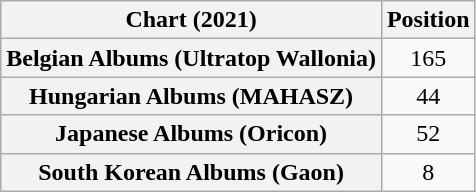<table class="wikitable sortable plainrowheaders" style="text-align:center">
<tr>
<th scope="col">Chart (2021)</th>
<th scope="col">Position</th>
</tr>
<tr>
<th scope="row">Belgian Albums (Ultratop Wallonia)</th>
<td>165</td>
</tr>
<tr>
<th scope="row">Hungarian Albums (MAHASZ)</th>
<td>44</td>
</tr>
<tr>
<th scope="row">Japanese Albums (Oricon)</th>
<td>52</td>
</tr>
<tr>
<th scope="row">South Korean Albums (Gaon)</th>
<td>8</td>
</tr>
</table>
